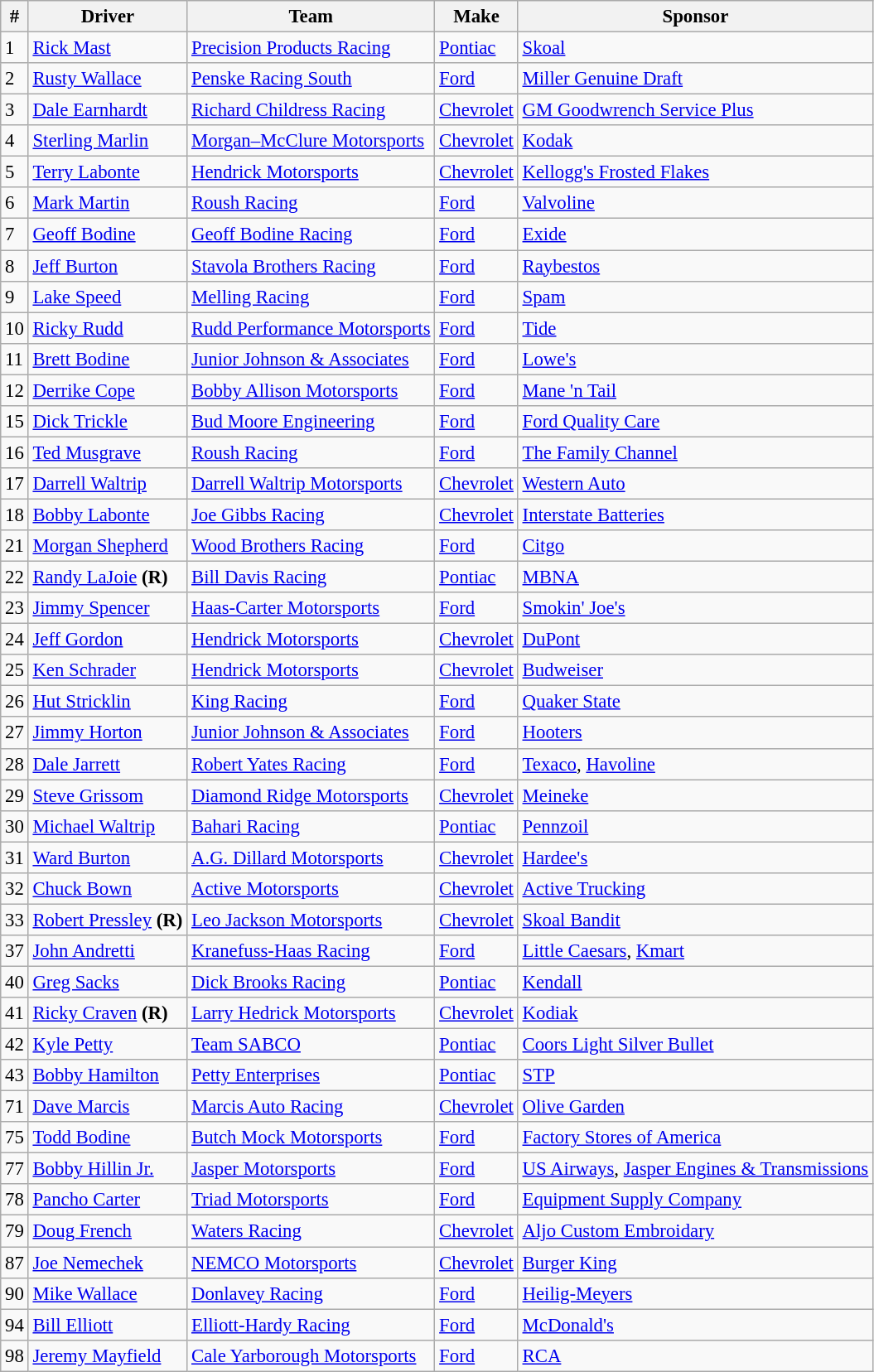<table class="wikitable" style="font-size:95%">
<tr>
<th>#</th>
<th>Driver</th>
<th>Team</th>
<th>Make</th>
<th>Sponsor</th>
</tr>
<tr>
<td>1</td>
<td><a href='#'>Rick Mast</a></td>
<td><a href='#'>Precision Products Racing</a></td>
<td><a href='#'>Pontiac</a></td>
<td><a href='#'>Skoal</a></td>
</tr>
<tr>
<td>2</td>
<td><a href='#'>Rusty Wallace</a></td>
<td><a href='#'>Penske Racing South</a></td>
<td><a href='#'>Ford</a></td>
<td><a href='#'>Miller Genuine Draft</a></td>
</tr>
<tr>
<td>3</td>
<td><a href='#'>Dale Earnhardt</a></td>
<td><a href='#'>Richard Childress Racing</a></td>
<td><a href='#'>Chevrolet</a></td>
<td><a href='#'>GM Goodwrench Service Plus</a></td>
</tr>
<tr>
<td>4</td>
<td><a href='#'>Sterling Marlin</a></td>
<td><a href='#'>Morgan–McClure Motorsports</a></td>
<td><a href='#'>Chevrolet</a></td>
<td><a href='#'>Kodak</a></td>
</tr>
<tr>
<td>5</td>
<td><a href='#'>Terry Labonte</a></td>
<td><a href='#'>Hendrick Motorsports</a></td>
<td><a href='#'>Chevrolet</a></td>
<td><a href='#'>Kellogg's Frosted Flakes</a></td>
</tr>
<tr>
<td>6</td>
<td><a href='#'>Mark Martin</a></td>
<td><a href='#'>Roush Racing</a></td>
<td><a href='#'>Ford</a></td>
<td><a href='#'>Valvoline</a></td>
</tr>
<tr>
<td>7</td>
<td><a href='#'>Geoff Bodine</a></td>
<td><a href='#'>Geoff Bodine Racing</a></td>
<td><a href='#'>Ford</a></td>
<td><a href='#'>Exide</a></td>
</tr>
<tr>
<td>8</td>
<td><a href='#'>Jeff Burton</a></td>
<td><a href='#'>Stavola Brothers Racing</a></td>
<td><a href='#'>Ford</a></td>
<td><a href='#'>Raybestos</a></td>
</tr>
<tr>
<td>9</td>
<td><a href='#'>Lake Speed</a></td>
<td><a href='#'>Melling Racing</a></td>
<td><a href='#'>Ford</a></td>
<td><a href='#'>Spam</a></td>
</tr>
<tr>
<td>10</td>
<td><a href='#'>Ricky Rudd</a></td>
<td><a href='#'>Rudd Performance Motorsports</a></td>
<td><a href='#'>Ford</a></td>
<td><a href='#'>Tide</a></td>
</tr>
<tr>
<td>11</td>
<td><a href='#'>Brett Bodine</a></td>
<td><a href='#'>Junior Johnson & Associates</a></td>
<td><a href='#'>Ford</a></td>
<td><a href='#'>Lowe's</a></td>
</tr>
<tr>
<td>12</td>
<td><a href='#'>Derrike Cope</a></td>
<td><a href='#'>Bobby Allison Motorsports</a></td>
<td><a href='#'>Ford</a></td>
<td><a href='#'>Mane 'n Tail</a></td>
</tr>
<tr>
<td>15</td>
<td><a href='#'>Dick Trickle</a></td>
<td><a href='#'>Bud Moore Engineering</a></td>
<td><a href='#'>Ford</a></td>
<td><a href='#'>Ford Quality Care</a></td>
</tr>
<tr>
<td>16</td>
<td><a href='#'>Ted Musgrave</a></td>
<td><a href='#'>Roush Racing</a></td>
<td><a href='#'>Ford</a></td>
<td><a href='#'>The Family Channel</a></td>
</tr>
<tr>
<td>17</td>
<td><a href='#'>Darrell Waltrip</a></td>
<td><a href='#'>Darrell Waltrip Motorsports</a></td>
<td><a href='#'>Chevrolet</a></td>
<td><a href='#'>Western Auto</a></td>
</tr>
<tr>
<td>18</td>
<td><a href='#'>Bobby Labonte</a></td>
<td><a href='#'>Joe Gibbs Racing</a></td>
<td><a href='#'>Chevrolet</a></td>
<td><a href='#'>Interstate Batteries</a></td>
</tr>
<tr>
<td>21</td>
<td><a href='#'>Morgan Shepherd</a></td>
<td><a href='#'>Wood Brothers Racing</a></td>
<td><a href='#'>Ford</a></td>
<td><a href='#'>Citgo</a></td>
</tr>
<tr>
<td>22</td>
<td><a href='#'>Randy LaJoie</a> <strong>(R)</strong></td>
<td><a href='#'>Bill Davis Racing</a></td>
<td><a href='#'>Pontiac</a></td>
<td><a href='#'>MBNA</a></td>
</tr>
<tr>
<td>23</td>
<td><a href='#'>Jimmy Spencer</a></td>
<td><a href='#'>Haas-Carter Motorsports</a></td>
<td><a href='#'>Ford</a></td>
<td><a href='#'>Smokin' Joe's</a></td>
</tr>
<tr>
<td>24</td>
<td><a href='#'>Jeff Gordon</a></td>
<td><a href='#'>Hendrick Motorsports</a></td>
<td><a href='#'>Chevrolet</a></td>
<td><a href='#'>DuPont</a></td>
</tr>
<tr>
<td>25</td>
<td><a href='#'>Ken Schrader</a></td>
<td><a href='#'>Hendrick Motorsports</a></td>
<td><a href='#'>Chevrolet</a></td>
<td><a href='#'>Budweiser</a></td>
</tr>
<tr>
<td>26</td>
<td><a href='#'>Hut Stricklin</a></td>
<td><a href='#'>King Racing</a></td>
<td><a href='#'>Ford</a></td>
<td><a href='#'>Quaker State</a></td>
</tr>
<tr>
<td>27</td>
<td><a href='#'>Jimmy Horton</a></td>
<td><a href='#'>Junior Johnson & Associates</a></td>
<td><a href='#'>Ford</a></td>
<td><a href='#'>Hooters</a></td>
</tr>
<tr>
<td>28</td>
<td><a href='#'>Dale Jarrett</a></td>
<td><a href='#'>Robert Yates Racing</a></td>
<td><a href='#'>Ford</a></td>
<td><a href='#'>Texaco</a>, <a href='#'>Havoline</a></td>
</tr>
<tr>
<td>29</td>
<td><a href='#'>Steve Grissom</a></td>
<td><a href='#'>Diamond Ridge Motorsports</a></td>
<td><a href='#'>Chevrolet</a></td>
<td><a href='#'>Meineke</a></td>
</tr>
<tr>
<td>30</td>
<td><a href='#'>Michael Waltrip</a></td>
<td><a href='#'>Bahari Racing</a></td>
<td><a href='#'>Pontiac</a></td>
<td><a href='#'>Pennzoil</a></td>
</tr>
<tr>
<td>31</td>
<td><a href='#'>Ward Burton</a></td>
<td><a href='#'>A.G. Dillard Motorsports</a></td>
<td><a href='#'>Chevrolet</a></td>
<td><a href='#'>Hardee's</a></td>
</tr>
<tr>
<td>32</td>
<td><a href='#'>Chuck Bown</a></td>
<td><a href='#'>Active Motorsports</a></td>
<td><a href='#'>Chevrolet</a></td>
<td><a href='#'>Active Trucking</a></td>
</tr>
<tr>
<td>33</td>
<td><a href='#'>Robert Pressley</a> <strong>(R)</strong></td>
<td><a href='#'>Leo Jackson Motorsports</a></td>
<td><a href='#'>Chevrolet</a></td>
<td><a href='#'>Skoal Bandit</a></td>
</tr>
<tr>
<td>37</td>
<td><a href='#'>John Andretti</a></td>
<td><a href='#'>Kranefuss-Haas Racing</a></td>
<td><a href='#'>Ford</a></td>
<td><a href='#'>Little Caesars</a>, <a href='#'>Kmart</a></td>
</tr>
<tr>
<td>40</td>
<td><a href='#'>Greg Sacks</a></td>
<td><a href='#'>Dick Brooks Racing</a></td>
<td><a href='#'>Pontiac</a></td>
<td><a href='#'>Kendall</a></td>
</tr>
<tr>
<td>41</td>
<td><a href='#'>Ricky Craven</a> <strong>(R)</strong></td>
<td><a href='#'>Larry Hedrick Motorsports</a></td>
<td><a href='#'>Chevrolet</a></td>
<td><a href='#'>Kodiak</a></td>
</tr>
<tr>
<td>42</td>
<td><a href='#'>Kyle Petty</a></td>
<td><a href='#'>Team SABCO</a></td>
<td><a href='#'>Pontiac</a></td>
<td><a href='#'>Coors Light Silver Bullet</a></td>
</tr>
<tr>
<td>43</td>
<td><a href='#'>Bobby Hamilton</a></td>
<td><a href='#'>Petty Enterprises</a></td>
<td><a href='#'>Pontiac</a></td>
<td><a href='#'>STP</a></td>
</tr>
<tr>
<td>71</td>
<td><a href='#'>Dave Marcis</a></td>
<td><a href='#'>Marcis Auto Racing</a></td>
<td><a href='#'>Chevrolet</a></td>
<td><a href='#'>Olive Garden</a></td>
</tr>
<tr>
<td>75</td>
<td><a href='#'>Todd Bodine</a></td>
<td><a href='#'>Butch Mock Motorsports</a></td>
<td><a href='#'>Ford</a></td>
<td><a href='#'>Factory Stores of America</a></td>
</tr>
<tr>
<td>77</td>
<td><a href='#'>Bobby Hillin Jr.</a></td>
<td><a href='#'>Jasper Motorsports</a></td>
<td><a href='#'>Ford</a></td>
<td><a href='#'>US Airways</a>, <a href='#'>Jasper Engines & Transmissions</a></td>
</tr>
<tr>
<td>78</td>
<td><a href='#'>Pancho Carter</a></td>
<td><a href='#'>Triad Motorsports</a></td>
<td><a href='#'>Ford</a></td>
<td><a href='#'>Equipment Supply Company</a></td>
</tr>
<tr>
<td>79</td>
<td><a href='#'>Doug French</a></td>
<td><a href='#'>Waters Racing</a></td>
<td><a href='#'>Chevrolet</a></td>
<td><a href='#'>Aljo Custom Embroidary</a></td>
</tr>
<tr>
<td>87</td>
<td><a href='#'>Joe Nemechek</a></td>
<td><a href='#'>NEMCO Motorsports</a></td>
<td><a href='#'>Chevrolet</a></td>
<td><a href='#'>Burger King</a></td>
</tr>
<tr>
<td>90</td>
<td><a href='#'>Mike Wallace</a></td>
<td><a href='#'>Donlavey Racing</a></td>
<td><a href='#'>Ford</a></td>
<td><a href='#'>Heilig-Meyers</a></td>
</tr>
<tr>
<td>94</td>
<td><a href='#'>Bill Elliott</a></td>
<td><a href='#'>Elliott-Hardy Racing</a></td>
<td><a href='#'>Ford</a></td>
<td><a href='#'>McDonald's</a></td>
</tr>
<tr>
<td>98</td>
<td><a href='#'>Jeremy Mayfield</a></td>
<td><a href='#'>Cale Yarborough Motorsports</a></td>
<td><a href='#'>Ford</a></td>
<td><a href='#'>RCA</a></td>
</tr>
</table>
